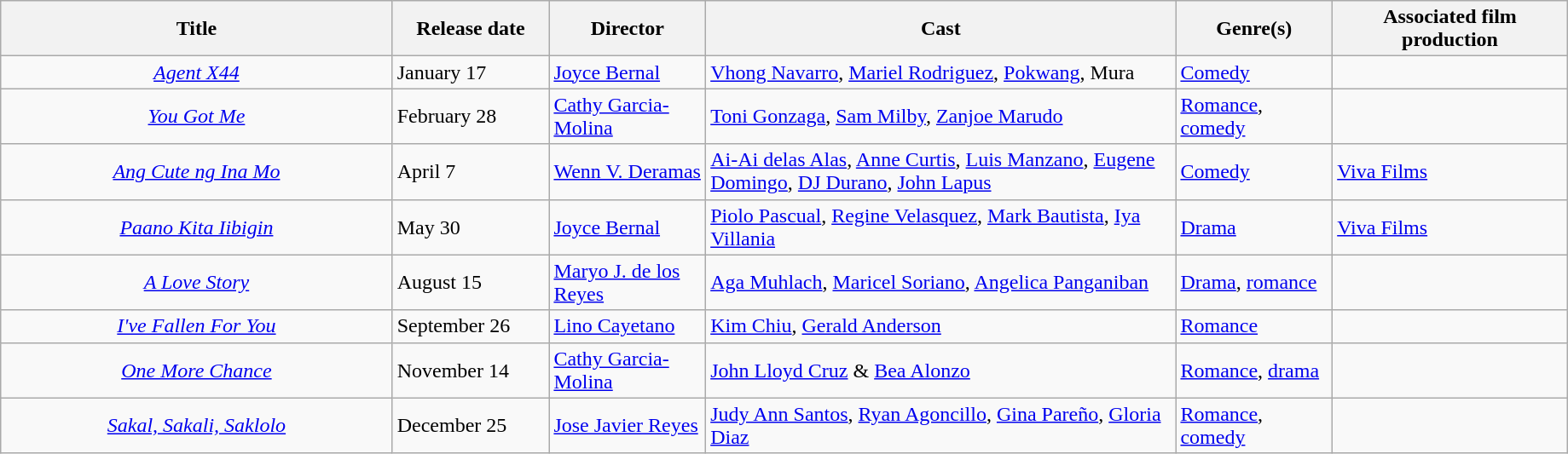<table class="wikitable" style="width:97%">
<tr>
<th style="width:25%;">Title</th>
<th style="width:10%;">Release date</th>
<th style="width:10%;">Director</th>
<th style="width:30%;">Cast</th>
<th style="width:10%;">Genre(s)</th>
<th style="width:15%;">Associated film production</th>
</tr>
<tr>
<td style="text-align:center;"><em><a href='#'>Agent X44</a></em></td>
<td>January 17</td>
<td><a href='#'>Joyce Bernal</a></td>
<td><a href='#'>Vhong Navarro</a>, <a href='#'>Mariel Rodriguez</a>, <a href='#'>Pokwang</a>, Mura</td>
<td><a href='#'>Comedy</a></td>
<td></td>
</tr>
<tr>
<td style="text-align:center;"><em><a href='#'>You Got Me</a></em></td>
<td>February 28</td>
<td><a href='#'>Cathy Garcia-Molina</a></td>
<td><a href='#'>Toni Gonzaga</a>, <a href='#'>Sam Milby</a>, <a href='#'>Zanjoe Marudo</a></td>
<td><a href='#'>Romance</a>, <a href='#'>comedy</a></td>
<td></td>
</tr>
<tr>
<td style="text-align:center;"><em><a href='#'>Ang Cute ng Ina Mo</a></em></td>
<td>April 7</td>
<td><a href='#'>Wenn V. Deramas</a></td>
<td><a href='#'>Ai-Ai delas Alas</a>, <a href='#'>Anne Curtis</a>, <a href='#'>Luis Manzano</a>, <a href='#'>Eugene Domingo</a>, <a href='#'>DJ Durano</a>, <a href='#'>John Lapus</a></td>
<td><a href='#'>Comedy</a></td>
<td><a href='#'>Viva Films</a></td>
</tr>
<tr>
<td style="text-align:center;"><em><a href='#'>Paano Kita Iibigin</a></em></td>
<td>May 30</td>
<td><a href='#'>Joyce Bernal</a></td>
<td><a href='#'>Piolo Pascual</a>, <a href='#'>Regine Velasquez</a>, <a href='#'>Mark Bautista</a>, <a href='#'>Iya Villania</a></td>
<td><a href='#'>Drama</a></td>
<td><a href='#'>Viva Films</a></td>
</tr>
<tr>
<td style="text-align:center;"><em><a href='#'>A Love Story</a></em></td>
<td>August 15</td>
<td><a href='#'>Maryo J. de los Reyes</a></td>
<td><a href='#'>Aga Muhlach</a>, <a href='#'>Maricel Soriano</a>, <a href='#'>Angelica Panganiban</a></td>
<td><a href='#'>Drama</a>, <a href='#'>romance</a></td>
<td></td>
</tr>
<tr>
<td style="text-align:center;"><em><a href='#'>I've Fallen For You</a></em></td>
<td>September 26</td>
<td><a href='#'>Lino Cayetano</a></td>
<td><a href='#'>Kim Chiu</a>, <a href='#'>Gerald Anderson</a></td>
<td><a href='#'>Romance</a></td>
<td></td>
</tr>
<tr>
<td style="text-align:center;"><em><a href='#'>One More Chance</a></em></td>
<td>November 14</td>
<td><a href='#'>Cathy Garcia-Molina</a></td>
<td><a href='#'>John Lloyd Cruz</a> & <a href='#'>Bea Alonzo</a></td>
<td><a href='#'>Romance</a>, <a href='#'>drama</a></td>
<td></td>
</tr>
<tr>
<td style="text-align:center;"><em><a href='#'>Sakal, Sakali, Saklolo</a></em></td>
<td>December 25</td>
<td><a href='#'>Jose Javier Reyes</a></td>
<td><a href='#'>Judy Ann Santos</a>, <a href='#'>Ryan Agoncillo</a>, <a href='#'>Gina Pareño</a>, <a href='#'>Gloria Diaz</a></td>
<td><a href='#'>Romance</a>, <a href='#'>comedy</a></td>
<td></td>
</tr>
</table>
